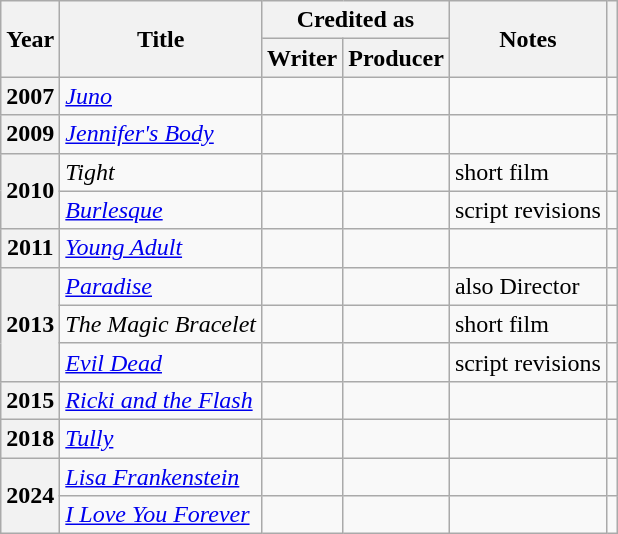<table class="wikitable sortable plainrowheaders">
<tr>
<th scope="col" rowspan="2">Year</th>
<th rowspan="2" scope="col">Title</th>
<th colspan="2" scope="col">Credited as</th>
<th rowspan="2" scope="col" class="unsortable">Notes</th>
<th rowspan="2" scope="col" class="unsortable"></th>
</tr>
<tr>
<th>Writer</th>
<th>Producer</th>
</tr>
<tr>
<th scope="row">2007</th>
<td><em><a href='#'>Juno</a></em></td>
<td></td>
<td></td>
<td></td>
<td></td>
</tr>
<tr>
<th scope="row">2009</th>
<td><em><a href='#'>Jennifer's Body</a></em></td>
<td></td>
<td></td>
<td></td>
<td></td>
</tr>
<tr>
<th scope="row" rowspan="2">2010</th>
<td><em>Tight</em></td>
<td></td>
<td></td>
<td>short film</td>
<td></td>
</tr>
<tr>
<td><em><a href='#'>Burlesque</a></em></td>
<td></td>
<td></td>
<td>script revisions</td>
<td></td>
</tr>
<tr>
<th scope="row">2011</th>
<td><em><a href='#'>Young Adult</a></em></td>
<td></td>
<td></td>
<td></td>
<td></td>
</tr>
<tr>
<th scope="row" rowspan="3">2013</th>
<td><em><a href='#'>Paradise</a></em></td>
<td></td>
<td></td>
<td>also Director</td>
<td></td>
</tr>
<tr>
<td><em>The Magic Bracelet</em></td>
<td></td>
<td></td>
<td>short film</td>
<td></td>
</tr>
<tr>
<td><em><a href='#'>Evil Dead</a></em></td>
<td></td>
<td></td>
<td>script revisions</td>
<td></td>
</tr>
<tr>
<th scope="row">2015</th>
<td><em><a href='#'>Ricki and the Flash</a></em></td>
<td></td>
<td></td>
<td></td>
<td></td>
</tr>
<tr>
<th scope="row">2018</th>
<td><em><a href='#'>Tully</a></em></td>
<td></td>
<td></td>
<td></td>
<td></td>
</tr>
<tr>
<th scope="row" rowspan="2">2024</th>
<td><em><a href='#'>Lisa Frankenstein</a></em></td>
<td></td>
<td></td>
<td></td>
<td></td>
</tr>
<tr>
<td><em><a href='#'>I Love You Forever</a></em></td>
<td></td>
<td></td>
<td></td>
<td></td>
</tr>
</table>
